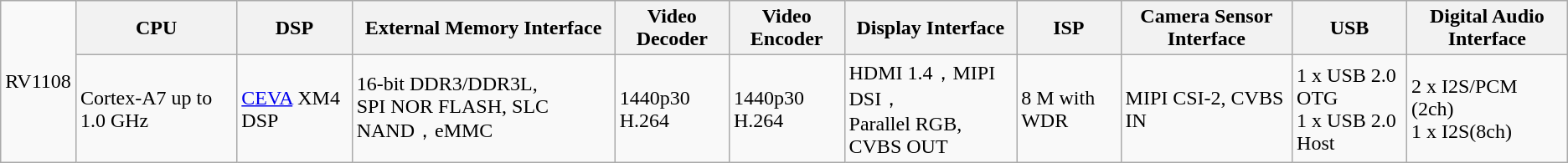<table class="wikitable">
<tr>
<td rowspan="2">RV1108</td>
<th>CPU</th>
<th>DSP</th>
<th>External Memory Interface</th>
<th>Video Decoder</th>
<th>Video Encoder</th>
<th>Display Interface</th>
<th>ISP</th>
<th>Camera Sensor Interface</th>
<th>USB</th>
<th>Digital Audio Interface</th>
</tr>
<tr>
<td>Cortex-A7 up to 1.0 GHz</td>
<td><a href='#'>CEVA</a> XM4 DSP</td>
<td>16-bit DDR3/DDR3L,<br>SPI NOR FLASH, SLC NAND，eMMC</td>
<td>1440p30 H.264</td>
<td>1440p30 H.264</td>
<td>HDMI 1.4，MIPI DSI，<br>Parallel RGB, CVBS OUT</td>
<td>8 M with WDR</td>
<td>MIPI  CSI-2, CVBS IN</td>
<td>1 x USB 2.0 OTG<br>1 x USB 2.0 Host</td>
<td>2 x I2S/PCM (2ch)<br>1 x I2S(8ch)</td>
</tr>
</table>
